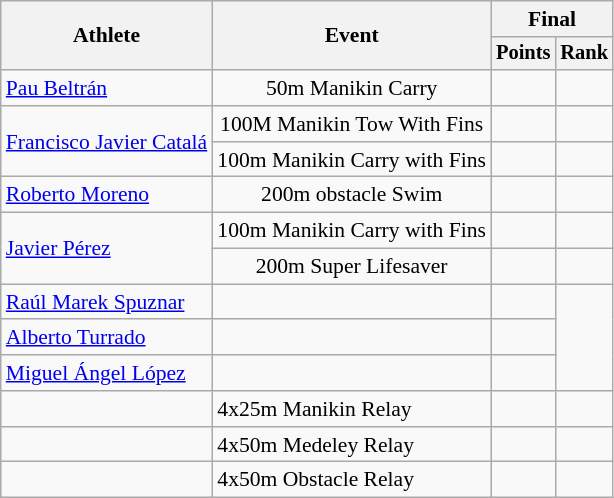<table class=wikitable style="font-size:90%">
<tr>
<th rowspan="2">Athlete</th>
<th rowspan="2">Event</th>
<th colspan="2">Final</th>
</tr>
<tr style="font-size:95%">
<th>Points</th>
<th>Rank</th>
</tr>
<tr align=center>
<td align=left><a href='#'>Pau Beltrán</a></td>
<td>50m Manikin Carry</td>
<td></td>
<td></td>
</tr>
<tr align=center>
<td align=left rowspan=2><a href='#'>Francisco Javier Catalá</a></td>
<td>100M Manikin Tow With Fins</td>
<td></td>
<td></td>
</tr>
<tr align=center>
<td>100m Manikin Carry with Fins</td>
<td></td>
<td></td>
</tr>
<tr align=center>
<td align=left><a href='#'>Roberto Moreno</a></td>
<td>200m obstacle Swim</td>
<td></td>
<td></td>
</tr>
<tr align=center>
<td align=left rowspan=2><a href='#'>Javier Pérez</a></td>
<td>100m Manikin Carry with Fins</td>
<td></td>
<td></td>
</tr>
<tr align=center>
<td>200m Super Lifesaver</td>
<td></td>
<td></td>
</tr>
<tr align=center>
<td align=left><a href='#'>Raúl Marek Spuznar</a></td>
<td></td>
<td></td>
</tr>
<tr align=center>
<td align=left><a href='#'>Alberto Turrado</a></td>
<td></td>
<td></td>
</tr>
<tr align=center>
<td align=left><a href='#'>Miguel Ángel López</a></td>
<td></td>
<td></td>
</tr>
<tr align=center>
<td align=left></td>
<td align=left>4x25m Manikin Relay</td>
<td></td>
<td></td>
</tr>
<tr align=center>
<td align=left></td>
<td align=left>4x50m Medeley Relay</td>
<td></td>
<td></td>
</tr>
<tr align=center>
<td align=left></td>
<td align=left>4x50m Obstacle Relay</td>
<td></td>
<td></td>
</tr>
</table>
